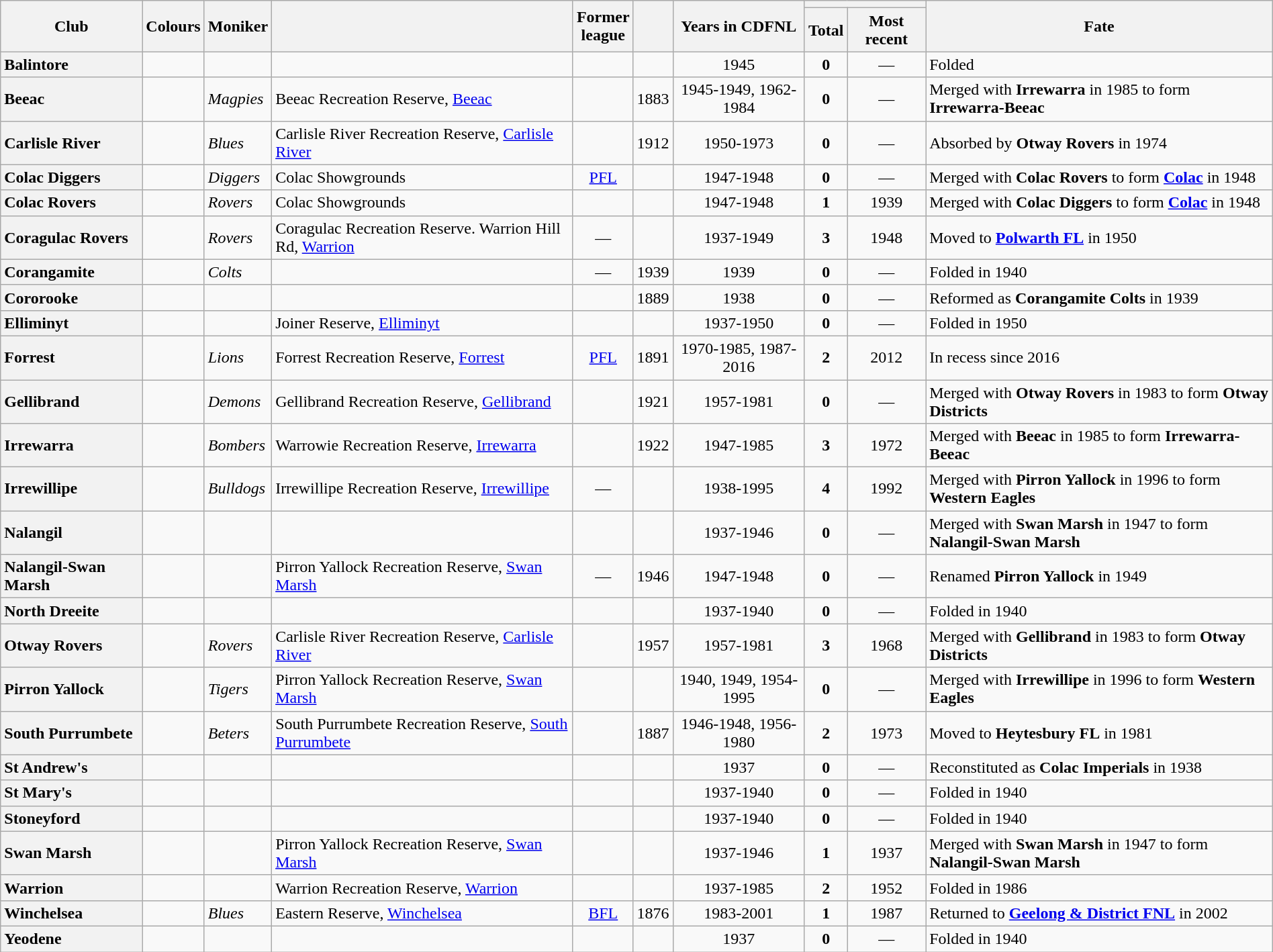<table class="wikitable sortable" style="text-align:center; width:100%">
<tr>
<th rowspan="2">Club</th>
<th rowspan="2" class="unsortable">Colours</th>
<th rowspan="2">Moniker</th>
<th rowspan="2"></th>
<th rowspan="2" class="unsortable">Former<br>league</th>
<th rowspan="2"></th>
<th rowspan="2" class="unsortable">Years in CDFNL</th>
<th colspan="2"></th>
<th rowspan="2">Fate</th>
</tr>
<tr>
<th data-sort-type="number">Total</th>
<th>Most recent</th>
</tr>
<tr>
<th style="text-align:left">Balintore</th>
<td></td>
<td align="left"></td>
<td align="left"></td>
<td></td>
<td></td>
<td>1945</td>
<td><strong>0</strong></td>
<td>—</td>
<td align="left">Folded</td>
</tr>
<tr>
<th style="text-align:left">Beeac</th>
<td></td>
<td align="left"><em>Magpies</em></td>
<td align="left">Beeac Recreation Reserve, <a href='#'>Beeac</a></td>
<td></td>
<td>1883</td>
<td>1945-1949, 1962-1984</td>
<td><strong>0</strong></td>
<td>—</td>
<td align="left">Merged with <strong>Irrewarra</strong> in 1985 to form <strong>Irrewarra-Beeac</strong></td>
</tr>
<tr>
<th style="text-align:left">Carlisle River</th>
<td></td>
<td align="left"><em>Blues</em></td>
<td align="left">Carlisle River Recreation Reserve, <a href='#'>Carlisle River</a></td>
<td></td>
<td>1912</td>
<td>1950-1973</td>
<td><strong>0</strong></td>
<td>—</td>
<td align="left">Absorbed by <strong>Otway Rovers</strong> in 1974</td>
</tr>
<tr>
<th style="text-align:left">Colac Diggers</th>
<td></td>
<td align="left"><em>Diggers</em></td>
<td align="left">Colac Showgrounds</td>
<td><a href='#'>PFL</a></td>
<td></td>
<td>1947-1948</td>
<td><strong>0</strong></td>
<td>—</td>
<td align="left">Merged with <strong>Colac Rovers</strong> to form <a href='#'><strong>Colac</strong></a> in 1948</td>
</tr>
<tr>
<th style="text-align:left">Colac Rovers</th>
<td></td>
<td align="left"><em>Rovers</em></td>
<td align="left">Colac Showgrounds</td>
<td></td>
<td></td>
<td>1947-1948</td>
<td><strong>1</strong></td>
<td>1939</td>
<td align="left">Merged with <strong>Colac Diggers</strong> to form <a href='#'><strong>Colac</strong></a> in 1948</td>
</tr>
<tr>
<th style="text-align:left">Coragulac Rovers</th>
<td></td>
<td align="left"><em>Rovers</em></td>
<td align="left">Coragulac Recreation Reserve. Warrion Hill Rd, <a href='#'>Warrion</a></td>
<td>—</td>
<td></td>
<td>1937-1949</td>
<td><strong>3</strong></td>
<td>1948</td>
<td align="left">Moved to <a href='#'><strong>Polwarth FL</strong></a> in 1950</td>
</tr>
<tr>
<th style="text-align:left">Corangamite</th>
<td></td>
<td align="left"><em>Colts</em></td>
<td align="left"></td>
<td>—</td>
<td>1939</td>
<td>1939</td>
<td><strong>0</strong></td>
<td>—</td>
<td align="left">Folded in 1940</td>
</tr>
<tr>
<th style="text-align:left">Cororooke</th>
<td></td>
<td align="left"></td>
<td align="left"></td>
<td></td>
<td>1889</td>
<td>1938</td>
<td><strong>0</strong></td>
<td>—</td>
<td align="left">Reformed as <strong>Corangamite Colts</strong> in 1939</td>
</tr>
<tr>
<th style="text-align:left">Elliminyt</th>
<td></td>
<td align="left"></td>
<td align="left">Joiner Reserve, <a href='#'>Elliminyt</a></td>
<td></td>
<td></td>
<td>1937-1950</td>
<td><strong>0</strong></td>
<td>—</td>
<td align="left">Folded in 1950</td>
</tr>
<tr>
<th style="text-align:left">Forrest</th>
<td></td>
<td align="left"><em>Lions</em></td>
<td align="left">Forrest Recreation Reserve, <a href='#'>Forrest</a></td>
<td><a href='#'>PFL</a></td>
<td>1891</td>
<td>1970-1985, 1987-2016</td>
<td><strong>2</strong></td>
<td>2012</td>
<td align="left">In recess since 2016</td>
</tr>
<tr>
<th style="text-align:left">Gellibrand</th>
<td></td>
<td align="left"><em>Demons</em></td>
<td align="left">Gellibrand Recreation Reserve, <a href='#'>Gellibrand</a></td>
<td></td>
<td>1921</td>
<td>1957-1981</td>
<td><strong>0</strong></td>
<td>—</td>
<td align="left">Merged with <strong>Otway Rovers</strong> in 1983 to form <strong>Otway Districts</strong></td>
</tr>
<tr>
<th style="text-align:left">Irrewarra</th>
<td></td>
<td align="left"><em>Bombers</em></td>
<td align="left">Warrowie Recreation Reserve, <a href='#'>Irrewarra</a></td>
<td></td>
<td>1922</td>
<td>1947-1985</td>
<td><strong>3</strong></td>
<td>1972</td>
<td align="left">Merged with <strong>Beeac</strong> in 1985 to form <strong>Irrewarra-Beeac</strong></td>
</tr>
<tr>
<th style="text-align:left">Irrewillipe</th>
<td></td>
<td align="left"><em>Bulldogs</em></td>
<td align="left">Irrewillipe Recreation Reserve, <a href='#'>Irrewillipe</a></td>
<td>—</td>
<td></td>
<td>1938-1995</td>
<td><strong>4</strong></td>
<td>1992</td>
<td align="left">Merged with <strong>Pirron Yallock</strong> in 1996 to form <strong>Western Eagles</strong></td>
</tr>
<tr>
<th style="text-align:left">Nalangil</th>
<td></td>
<td align="left"></td>
<td align="left"></td>
<td></td>
<td></td>
<td>1937-1946</td>
<td><strong>0</strong></td>
<td>—</td>
<td align="left">Merged with <strong>Swan Marsh</strong> in 1947 to form <strong>Nalangil-Swan Marsh</strong></td>
</tr>
<tr>
<th style="text-align:left">Nalangil-Swan Marsh</th>
<td></td>
<td align="left"></td>
<td align="left">Pirron Yallock Recreation Reserve, <a href='#'>Swan Marsh</a></td>
<td>—</td>
<td>1946</td>
<td>1947-1948</td>
<td><strong>0</strong></td>
<td>—</td>
<td align="left">Renamed <strong>Pirron Yallock</strong> in 1949</td>
</tr>
<tr>
<th style="text-align:left">North Dreeite</th>
<td></td>
<td align="left"></td>
<td align="left"></td>
<td></td>
<td> </td>
<td>1937-1940</td>
<td><strong>0</strong></td>
<td>—</td>
<td align="left">Folded in 1940</td>
</tr>
<tr>
<th style="text-align:left">Otway Rovers</th>
<td></td>
<td align="left"><em>Rovers</em></td>
<td align="left">Carlisle River Recreation Reserve, <a href='#'>Carlisle River</a></td>
<td></td>
<td>1957</td>
<td>1957-1981</td>
<td><strong>3</strong></td>
<td>1968</td>
<td align="left">Merged with <strong>Gellibrand</strong> in 1983 to form <strong>Otway Districts</strong></td>
</tr>
<tr>
<th style="text-align:left">Pirron Yallock</th>
<td></td>
<td align="left"><em>Tigers</em></td>
<td align="left">Pirron Yallock Recreation Reserve, <a href='#'>Swan Marsh</a></td>
<td></td>
<td> </td>
<td>1940, 1949, 1954-1995</td>
<td><strong>0</strong></td>
<td>—</td>
<td align="left">Merged with <strong>Irrewillipe</strong> in 1996 to form <strong>Western Eagles</strong></td>
</tr>
<tr>
<th style="text-align:left">South Purrumbete</th>
<td></td>
<td align="left"><em>Beters</em></td>
<td align="left">South Purrumbete Recreation Reserve, <a href='#'>South Purrumbete</a></td>
<td></td>
<td>1887</td>
<td>1946-1948, 1956-1980</td>
<td><strong>2</strong></td>
<td>1973</td>
<td align="left">Moved to <strong>Heytesbury FL</strong> in 1981</td>
</tr>
<tr>
<th style="text-align:left">St Andrew's</th>
<td></td>
<td align="left"></td>
<td align="left"></td>
<td></td>
<td></td>
<td>1937</td>
<td><strong>0</strong></td>
<td>—</td>
<td align="left">Reconstituted as <strong>Colac Imperials</strong> in 1938</td>
</tr>
<tr>
<th style="text-align:left">St Mary's</th>
<td></td>
<td align="left"></td>
<td align="left"></td>
<td></td>
<td></td>
<td>1937-1940</td>
<td><strong>0</strong></td>
<td>—</td>
<td align="left">Folded in 1940</td>
</tr>
<tr>
<th style="text-align:left">Stoneyford</th>
<td></td>
<td align="left"></td>
<td align="left"></td>
<td></td>
<td></td>
<td>1937-1940</td>
<td><strong>0</strong></td>
<td>—</td>
<td align="left">Folded in 1940</td>
</tr>
<tr>
<th style="text-align:left">Swan Marsh</th>
<td></td>
<td align="left"></td>
<td align="left">Pirron Yallock Recreation Reserve, <a href='#'>Swan Marsh</a></td>
<td></td>
<td></td>
<td>1937-1946</td>
<td><strong>1</strong></td>
<td>1937</td>
<td align="left">Merged with <strong>Swan Marsh</strong> in 1947 to form <strong>Nalangil-Swan Marsh</strong></td>
</tr>
<tr>
<th style="text-align:left">Warrion</th>
<td></td>
<td align="left"></td>
<td align="left">Warrion Recreation Reserve, <a href='#'>Warrion</a></td>
<td></td>
<td></td>
<td>1937-1985</td>
<td><strong>2</strong></td>
<td>1952</td>
<td align="left">Folded in 1986</td>
</tr>
<tr>
<th style="text-align:left">Winchelsea</th>
<td></td>
<td align="left"><em>Blues</em></td>
<td align="left">Eastern Reserve, <a href='#'>Winchelsea</a></td>
<td><a href='#'>BFL</a></td>
<td>1876</td>
<td>1983-2001</td>
<td><strong>1</strong></td>
<td>1987</td>
<td align="left">Returned to <a href='#'><strong>Geelong & District FNL</strong></a> in 2002</td>
</tr>
<tr>
<th style="text-align:left">Yeodene</th>
<td></td>
<td align="left"></td>
<td align="left"></td>
<td></td>
<td></td>
<td>1937</td>
<td><strong>0</strong></td>
<td>—</td>
<td align="left">Folded in 1940</td>
</tr>
</table>
